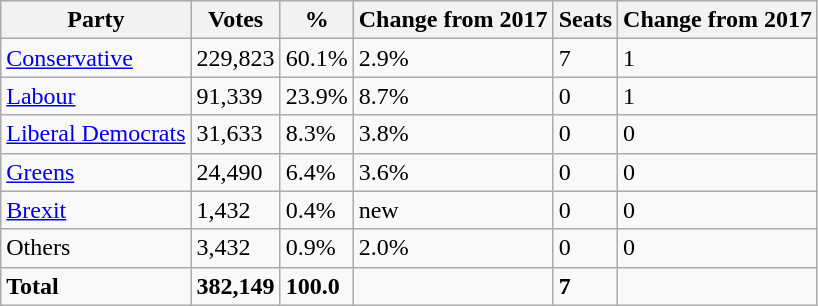<table class="wikitable">
<tr>
<th>Party</th>
<th>Votes</th>
<th>%</th>
<th>Change from 2017</th>
<th>Seats</th>
<th>Change from 2017</th>
</tr>
<tr>
<td><a href='#'>Conservative</a></td>
<td>229,823</td>
<td>60.1%</td>
<td>2.9%</td>
<td>7</td>
<td>1</td>
</tr>
<tr>
<td><a href='#'>Labour</a></td>
<td>91,339</td>
<td>23.9%</td>
<td>8.7%</td>
<td>0</td>
<td>1</td>
</tr>
<tr>
<td><a href='#'>Liberal Democrats</a></td>
<td>31,633</td>
<td>8.3%</td>
<td>3.8%</td>
<td>0</td>
<td>0</td>
</tr>
<tr>
<td><a href='#'>Greens</a></td>
<td>24,490</td>
<td>6.4%</td>
<td>3.6%</td>
<td>0</td>
<td>0</td>
</tr>
<tr>
<td><a href='#'>Brexit</a></td>
<td>1,432</td>
<td>0.4%</td>
<td>new</td>
<td>0</td>
<td>0</td>
</tr>
<tr>
<td>Others</td>
<td>3,432</td>
<td>0.9%</td>
<td>2.0%</td>
<td>0</td>
<td>0</td>
</tr>
<tr>
<td><strong>Total</strong></td>
<td><strong>382,149</strong></td>
<td><strong>100.0</strong></td>
<td></td>
<td><strong>7</strong></td>
<td></td>
</tr>
</table>
